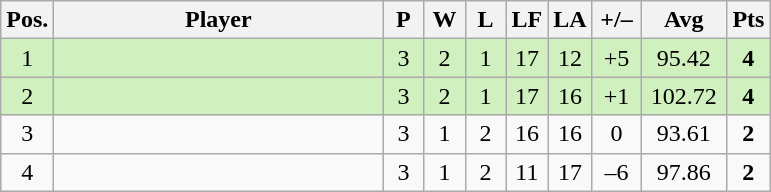<table class="wikitable" style="text-align:center; margin: 1em auto 1em auto, align:left">
<tr>
<th width=20>Pos.</th>
<th width=212>Player</th>
<th width=20>P</th>
<th width=20>W</th>
<th width=20>L</th>
<th width=20>LF</th>
<th width=20>LA</th>
<th width=25>+/–</th>
<th width=50>Avg</th>
<th width=20>Pts</th>
</tr>
<tr style="background:#D0F0C0;">
<td>1</td>
<td align=left></td>
<td>3</td>
<td>2</td>
<td>1</td>
<td>17</td>
<td>12</td>
<td>+5</td>
<td>95.42</td>
<td><strong>4</strong></td>
</tr>
<tr style="background:#D0F0C0;">
<td>2</td>
<td align=left></td>
<td>3</td>
<td>2</td>
<td>1</td>
<td>17</td>
<td>16</td>
<td>+1</td>
<td>102.72</td>
<td><strong>4</strong></td>
</tr>
<tr style=>
<td>3</td>
<td align=left></td>
<td>3</td>
<td>1</td>
<td>2</td>
<td>16</td>
<td>16</td>
<td>0</td>
<td>93.61</td>
<td><strong>2</strong></td>
</tr>
<tr style=>
<td>4</td>
<td align=left></td>
<td>3</td>
<td>1</td>
<td>2</td>
<td>11</td>
<td>17</td>
<td>–6</td>
<td>97.86</td>
<td><strong>2</strong></td>
</tr>
</table>
